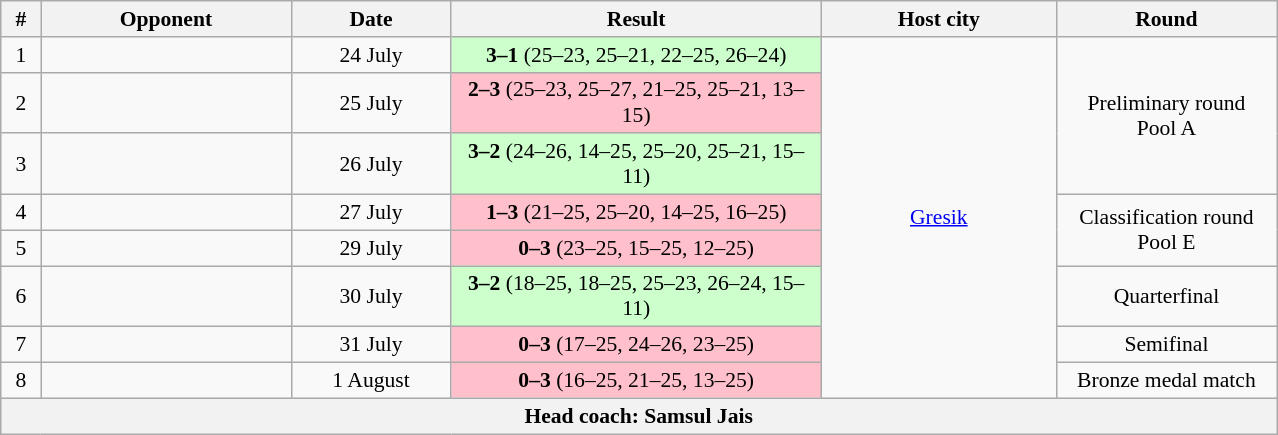<table class="wikitable" style="text-align: center;font-size:90%;">
<tr>
<th width=20>#</th>
<th width=160>Opponent</th>
<th width=100>Date</th>
<th width=240>Result</th>
<th width=150>Host city</th>
<th width=140>Round</th>
</tr>
<tr>
<td>1</td>
<td align=left></td>
<td>24 July</td>
<td bgcolor=ccffcc><strong>3–1</strong> (25–23, 25–21, 22–25, 26–24)</td>
<td rowspan=8> <a href='#'>Gresik</a></td>
<td rowspan=3>Preliminary round<br> Pool A</td>
</tr>
<tr>
<td>2</td>
<td align=left></td>
<td>25 July</td>
<td bgcolor=pink><strong>2–3</strong> (25–23, 25–27, 21–25, 25–21, 13–15)</td>
</tr>
<tr>
<td>3</td>
<td align=left></td>
<td>26 July</td>
<td bgcolor=ccffcc><strong>3–2</strong> (24–26, 14–25, 25–20, 25–21, 15–11)</td>
</tr>
<tr>
<td>4</td>
<td align=left></td>
<td>27 July</td>
<td bgcolor=pink><strong>1–3</strong> (21–25, 25–20, 14–25, 16–25)</td>
<td rowspan=2>Classification round<br>Pool E</td>
</tr>
<tr>
<td>5</td>
<td align=left></td>
<td>29 July</td>
<td bgcolor=pink><strong>0–3</strong> (23–25, 15–25, 12–25)</td>
</tr>
<tr>
<td>6</td>
<td align=left></td>
<td>30 July</td>
<td bgcolor=ccffcc><strong>3–2</strong> (18–25, 18–25, 25–23, 26–24, 15–11)</td>
<td>Quarterfinal</td>
</tr>
<tr>
<td>7</td>
<td align=left></td>
<td>31 July</td>
<td bgcolor=pink><strong>0–3</strong> (17–25, 24–26, 23–25)</td>
<td>Semifinal</td>
</tr>
<tr>
<td>8</td>
<td align=left></td>
<td>1 August</td>
<td bgcolor=pink><strong>0–3</strong> (16–25, 21–25, 13–25)</td>
<td>Bronze medal match</td>
</tr>
<tr>
<th colspan=6>Head coach:  Samsul Jais</th>
</tr>
</table>
